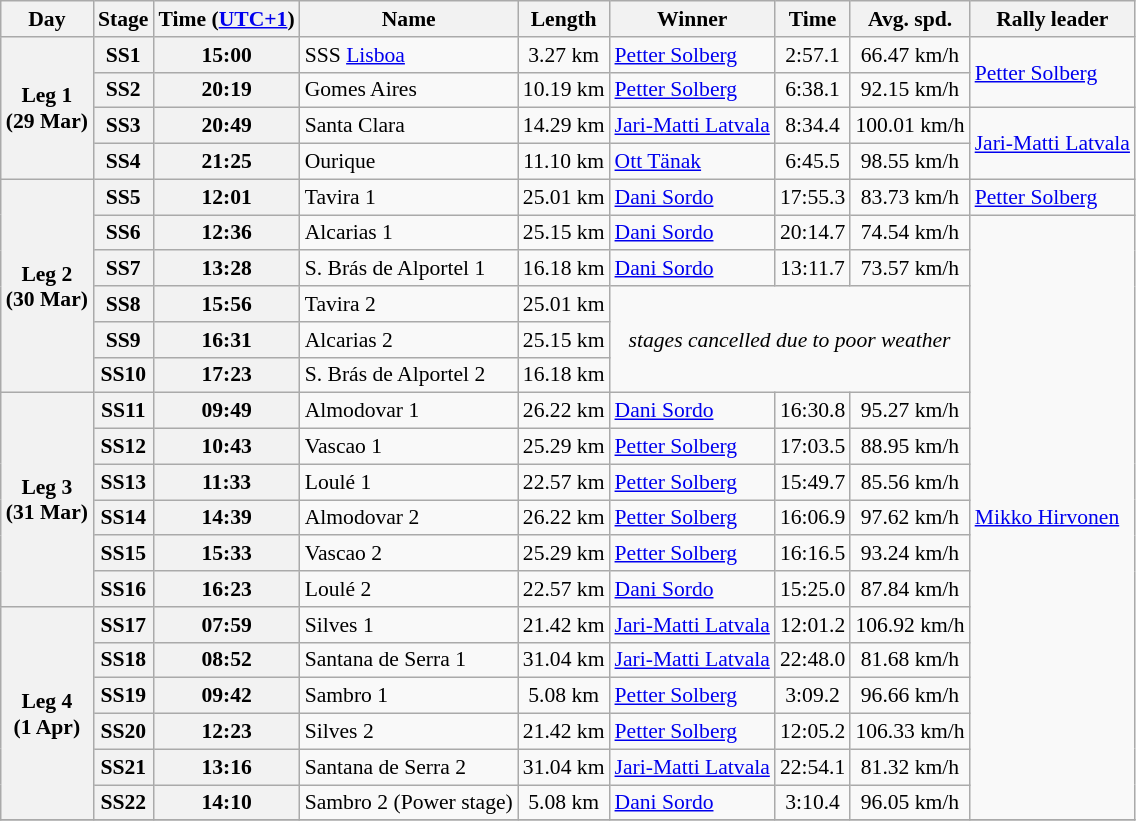<table class="wikitable" style="text-align: center; font-size: 90%; max-width: 950px;">
<tr>
<th>Day</th>
<th>Stage</th>
<th>Time (<a href='#'>UTC+1</a>)</th>
<th>Name</th>
<th>Length</th>
<th>Winner</th>
<th>Time</th>
<th>Avg. spd.</th>
<th>Rally leader</th>
</tr>
<tr>
<th rowspan=4>Leg 1<br>(29 Mar)</th>
<th>SS1</th>
<th>15:00</th>
<td align=left>SSS <a href='#'>Lisboa</a></td>
<td>3.27 km</td>
<td align=left> <a href='#'>Petter Solberg</a></td>
<td>2:57.1</td>
<td>66.47 km/h</td>
<td align=left rowspan=2> <a href='#'>Petter Solberg</a></td>
</tr>
<tr>
<th>SS2</th>
<th>20:19</th>
<td align=left>Gomes Aires</td>
<td>10.19 km</td>
<td align=left> <a href='#'>Petter Solberg</a></td>
<td>6:38.1</td>
<td>92.15 km/h</td>
</tr>
<tr>
<th>SS3</th>
<th>20:49</th>
<td align=left>Santa Clara</td>
<td>14.29 km</td>
<td align=left> <a href='#'>Jari-Matti Latvala</a></td>
<td>8:34.4</td>
<td>100.01 km/h</td>
<td align=left rowspan=2> <a href='#'>Jari-Matti Latvala</a></td>
</tr>
<tr>
<th>SS4</th>
<th>21:25</th>
<td align=left>Ourique</td>
<td>11.10 km</td>
<td align=left> <a href='#'>Ott Tänak</a></td>
<td>6:45.5</td>
<td>98.55 km/h</td>
</tr>
<tr>
<th rowspan=6>Leg 2<br>(30 Mar)</th>
<th>SS5</th>
<th>12:01</th>
<td align=left>Tavira 1</td>
<td>25.01 km</td>
<td align=left> <a href='#'>Dani Sordo</a></td>
<td>17:55.3</td>
<td>83.73 km/h</td>
<td align=left> <a href='#'>Petter Solberg</a></td>
</tr>
<tr>
<th>SS6</th>
<th>12:36</th>
<td align=left>Alcarias 1</td>
<td>25.15 km</td>
<td align=left> <a href='#'>Dani Sordo</a></td>
<td>20:14.7</td>
<td>74.54 km/h</td>
<td align=left rowspan=17> <a href='#'>Mikko Hirvonen</a></td>
</tr>
<tr>
<th>SS7</th>
<th>13:28</th>
<td align=left>S. Brás de Alportel 1</td>
<td>16.18 km</td>
<td align=left> <a href='#'>Dani Sordo</a></td>
<td>13:11.7</td>
<td>73.57 km/h</td>
</tr>
<tr>
<th>SS8</th>
<th>15:56</th>
<td align=left>Tavira 2</td>
<td>25.01 km</td>
<td align=center colspan=3 rowspan=3><em>stages cancelled due to poor weather</em></td>
</tr>
<tr>
<th>SS9</th>
<th>16:31</th>
<td align=left>Alcarias 2</td>
<td>25.15 km</td>
</tr>
<tr>
<th>SS10</th>
<th>17:23</th>
<td align=left>S. Brás de Alportel 2</td>
<td>16.18 km</td>
</tr>
<tr>
<th rowspan=6>Leg 3<br>(31 Mar)</th>
<th>SS11</th>
<th>09:49</th>
<td align=left>Almodovar 1</td>
<td>26.22 km</td>
<td align=left> <a href='#'>Dani Sordo</a></td>
<td>16:30.8</td>
<td>95.27 km/h</td>
</tr>
<tr>
<th>SS12</th>
<th>10:43</th>
<td align=left>Vascao 1</td>
<td>25.29 km</td>
<td align=left> <a href='#'>Petter Solberg</a></td>
<td>17:03.5</td>
<td>88.95 km/h</td>
</tr>
<tr>
<th>SS13</th>
<th>11:33</th>
<td align=left>Loulé 1</td>
<td>22.57 km</td>
<td align=left> <a href='#'>Petter Solberg</a></td>
<td>15:49.7</td>
<td>85.56 km/h</td>
</tr>
<tr>
<th>SS14</th>
<th>14:39</th>
<td align=left>Almodovar 2</td>
<td>26.22 km</td>
<td align=left> <a href='#'>Petter Solberg</a></td>
<td>16:06.9</td>
<td>97.62 km/h</td>
</tr>
<tr>
<th>SS15</th>
<th>15:33</th>
<td align=left>Vascao 2</td>
<td>25.29 km</td>
<td align=left> <a href='#'>Petter Solberg</a></td>
<td>16:16.5</td>
<td>93.24 km/h</td>
</tr>
<tr>
<th>SS16</th>
<th>16:23</th>
<td align=left>Loulé 2</td>
<td>22.57 km</td>
<td align=left> <a href='#'>Dani Sordo</a></td>
<td>15:25.0</td>
<td>87.84 km/h</td>
</tr>
<tr>
<th rowspan=6>Leg 4<br>(1 Apr)</th>
<th>SS17</th>
<th>07:59</th>
<td align=left>Silves 1</td>
<td>21.42 km</td>
<td align=left> <a href='#'>Jari-Matti Latvala</a></td>
<td>12:01.2</td>
<td>106.92 km/h</td>
</tr>
<tr>
<th>SS18</th>
<th>08:52</th>
<td align=left>Santana de Serra 1</td>
<td>31.04 km</td>
<td align=left> <a href='#'>Jari-Matti Latvala</a></td>
<td>22:48.0</td>
<td>81.68 km/h</td>
</tr>
<tr>
<th>SS19</th>
<th>09:42</th>
<td align=left>Sambro 1</td>
<td>5.08 km</td>
<td align=left> <a href='#'>Petter Solberg</a></td>
<td>3:09.2</td>
<td>96.66 km/h</td>
</tr>
<tr>
<th>SS20</th>
<th>12:23</th>
<td align=left>Silves 2</td>
<td>21.42 km</td>
<td align=left> <a href='#'>Petter Solberg</a></td>
<td>12:05.2</td>
<td>106.33 km/h</td>
</tr>
<tr>
<th>SS21</th>
<th>13:16</th>
<td align=left>Santana de Serra 2</td>
<td>31.04 km</td>
<td align=left> <a href='#'>Jari-Matti Latvala</a></td>
<td>22:54.1</td>
<td>81.32 km/h</td>
</tr>
<tr>
<th>SS22</th>
<th>14:10</th>
<td align=left>Sambro 2 (Power stage)</td>
<td>5.08 km</td>
<td align=left> <a href='#'>Dani Sordo</a></td>
<td>3:10.4</td>
<td>96.05 km/h</td>
</tr>
<tr>
</tr>
</table>
